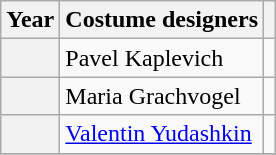<table class="wikitable plainrowheaders">
<tr>
<th>Year</th>
<th>Costume designers</th>
<th></th>
</tr>
<tr>
<th scope="row"></th>
<td>Pavel Kaplevich</td>
<td></td>
</tr>
<tr>
<th scope="row"></th>
<td>Maria Grachvogel</td>
<td></td>
</tr>
<tr>
<th scope="row"></th>
<td><a href='#'>Valentin Yudashkin</a></td>
<td></td>
</tr>
<tr>
</tr>
</table>
